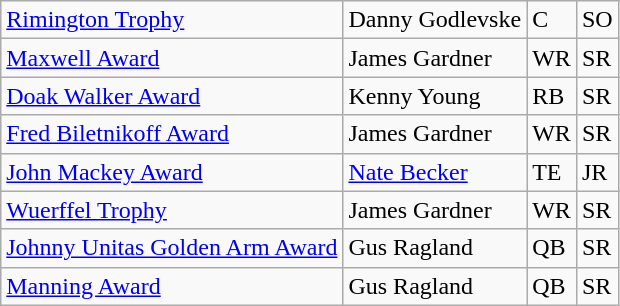<table class="wikitable">
<tr>
<td><a href='#'>Rimington Trophy</a></td>
<td>Danny Godlevske</td>
<td>C</td>
<td>SO</td>
</tr>
<tr>
<td><a href='#'>Maxwell Award</a></td>
<td>James Gardner</td>
<td>WR</td>
<td>SR</td>
</tr>
<tr>
<td><a href='#'>Doak Walker Award</a></td>
<td>Kenny Young</td>
<td>RB</td>
<td>SR</td>
</tr>
<tr>
<td><a href='#'>Fred Biletnikoff Award</a></td>
<td>James Gardner</td>
<td>WR</td>
<td>SR</td>
</tr>
<tr>
<td><a href='#'>John Mackey Award</a></td>
<td><a href='#'>Nate Becker</a></td>
<td>TE</td>
<td>JR</td>
</tr>
<tr>
<td><a href='#'>Wuerffel Trophy</a></td>
<td>James Gardner</td>
<td>WR</td>
<td>SR</td>
</tr>
<tr>
<td><a href='#'>Johnny Unitas Golden Arm Award</a></td>
<td>Gus Ragland</td>
<td>QB</td>
<td>SR</td>
</tr>
<tr>
<td><a href='#'>Manning Award</a></td>
<td>Gus Ragland</td>
<td>QB</td>
<td>SR</td>
</tr>
</table>
